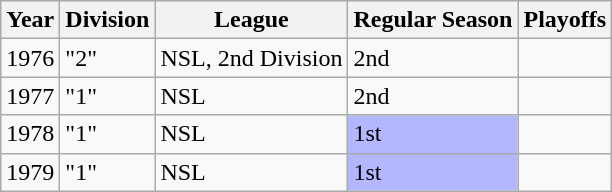<table class="wikitable">
<tr>
<th>Year</th>
<th>Division</th>
<th>League</th>
<th>Regular Season</th>
<th>Playoffs</th>
</tr>
<tr>
<td>1976</td>
<td>"2"</td>
<td>NSL, 2nd Division</td>
<td>2nd</td>
<td></td>
</tr>
<tr>
<td>1977</td>
<td>"1"</td>
<td>NSL</td>
<td>2nd</td>
<td></td>
</tr>
<tr>
<td>1978</td>
<td>"1"</td>
<td>NSL</td>
<td style="background:#b3b7ff;">1st</td>
<td></td>
</tr>
<tr>
<td>1979</td>
<td>"1"</td>
<td>NSL</td>
<td style="background:#b3b7ff;">1st</td>
<td></td>
</tr>
</table>
